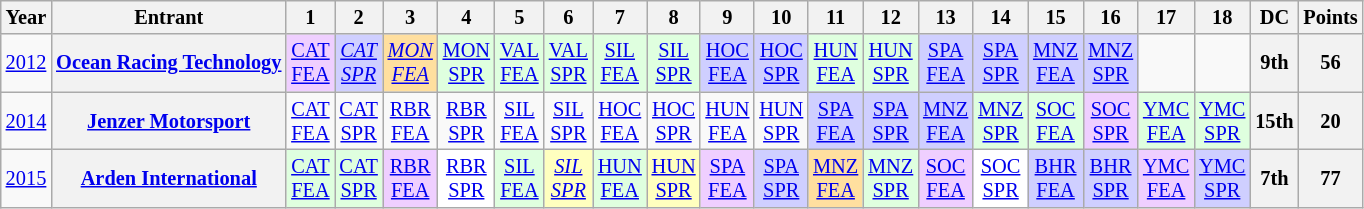<table class="wikitable" style="text-align:center; font-size:85%">
<tr>
<th>Year</th>
<th>Entrant</th>
<th>1</th>
<th>2</th>
<th>3</th>
<th>4</th>
<th>5</th>
<th>6</th>
<th>7</th>
<th>8</th>
<th>9</th>
<th>10</th>
<th>11</th>
<th>12</th>
<th>13</th>
<th>14</th>
<th>15</th>
<th>16</th>
<th>17</th>
<th>18</th>
<th>DC</th>
<th>Points</th>
</tr>
<tr>
<td><a href='#'>2012</a></td>
<th nowrap><a href='#'>Ocean Racing Technology</a></th>
<td style="background:#efcfff;"><a href='#'>CAT<br>FEA</a><br></td>
<td style="background:#cfcfff;"><em><a href='#'>CAT<br>SPR</a></em><br></td>
<td style="background:#ffdf9f;"><em><a href='#'>MON<br>FEA</a></em><br></td>
<td style="background:#dfffdf;"><a href='#'>MON<br>SPR</a><br></td>
<td style="background:#dfffdf;"><a href='#'>VAL<br>FEA</a><br></td>
<td style="background:#dfffdf;"><a href='#'>VAL<br>SPR</a><br></td>
<td style="background:#dfffdf;"><a href='#'>SIL<br>FEA</a><br></td>
<td style="background:#dfffdf;"><a href='#'>SIL<br>SPR</a><br></td>
<td style="background:#cfcfff;"><a href='#'>HOC<br>FEA</a><br></td>
<td style="background:#cfcfff;"><a href='#'>HOC<br>SPR</a><br></td>
<td style="background:#dfffdf;"><a href='#'>HUN<br>FEA</a><br></td>
<td style="background:#dfffdf;"><a href='#'>HUN<br>SPR</a><br></td>
<td style="background:#cfcfff;"><a href='#'>SPA<br>FEA</a><br></td>
<td style="background:#cfcfff;"><a href='#'>SPA<br>SPR</a><br></td>
<td style="background:#cfcfff;"><a href='#'>MNZ<br>FEA</a><br></td>
<td style="background:#cfcfff;"><a href='#'>MNZ<br>SPR</a><br></td>
<td></td>
<td></td>
<th>9th</th>
<th>56</th>
</tr>
<tr>
<td><a href='#'>2014</a></td>
<th nowrap><a href='#'>Jenzer Motorsport</a></th>
<td><a href='#'>CAT<br>FEA</a></td>
<td><a href='#'>CAT<br>SPR</a></td>
<td><a href='#'>RBR<br>FEA</a></td>
<td><a href='#'>RBR<br>SPR</a></td>
<td><a href='#'>SIL<br>FEA</a></td>
<td><a href='#'>SIL<br>SPR</a></td>
<td><a href='#'>HOC<br>FEA</a></td>
<td><a href='#'>HOC<br>SPR</a></td>
<td><a href='#'>HUN<br>FEA</a></td>
<td><a href='#'>HUN<br>SPR</a></td>
<td style="background:#CFCFFF;"><a href='#'>SPA<br>FEA</a><br></td>
<td style="background:#CFCFFF;"><a href='#'>SPA<br>SPR</a><br></td>
<td style="background:#CFCFFF;"><a href='#'>MNZ<br>FEA</a><br></td>
<td style="background:#DFFFDF;"><a href='#'>MNZ<br>SPR</a><br></td>
<td style="background:#DFFFDF;"><a href='#'>SOC<br>FEA</a><br></td>
<td style="background:#EFCFFF;"><a href='#'>SOC<br>SPR</a><br></td>
<td style="background:#DFFFDF;"><a href='#'>YMC<br>FEA</a><br></td>
<td style="background:#DFFFDF;"><a href='#'>YMC<br>SPR</a><br></td>
<th>15th</th>
<th>20</th>
</tr>
<tr>
<td><a href='#'>2015</a></td>
<th nowrap><a href='#'>Arden International</a></th>
<td style="background:#DFFFDF;"><a href='#'>CAT<br>FEA</a><br></td>
<td style="background:#DFFFDF;"><a href='#'>CAT<br>SPR</a><br></td>
<td style="background:#EFCFFF;"><a href='#'>RBR<br>FEA</a><br></td>
<td style="background:#FFFFFF;"><a href='#'>RBR<br>SPR</a><br></td>
<td style="background:#DFFFDF;"><a href='#'>SIL<br>FEA</a><br></td>
<td style="background:#FFFFBF;"><em><a href='#'>SIL<br>SPR</a></em><br></td>
<td style="background:#DFFFDF;"><a href='#'>HUN<br>FEA</a><br></td>
<td style="background:#FFFFBF;"><a href='#'>HUN<br>SPR</a><br></td>
<td style="background:#EFCFFF;"><a href='#'>SPA<br>FEA</a><br></td>
<td style="background:#CFCFFF;"><a href='#'>SPA<br>SPR</a><br></td>
<td style="background:#FFDF9F;"><a href='#'>MNZ<br>FEA</a><br></td>
<td style="background:#DFFFDF;"><a href='#'>MNZ<br>SPR</a><br></td>
<td style="background:#EFCFFF;"><a href='#'>SOC<br>FEA</a><br></td>
<td style="background:#FFFFFF;"><a href='#'>SOC<br>SPR</a><br></td>
<td style="background:#CFCFFF;"><a href='#'>BHR<br>FEA</a><br></td>
<td style="background:#CFCFFF;"><a href='#'>BHR<br>SPR</a><br></td>
<td style="background:#EFCFFF;"><a href='#'>YMC<br>FEA</a><br></td>
<td style="background:#CFCFFF;"><a href='#'>YMC<br>SPR</a><br></td>
<th>7th</th>
<th>77</th>
</tr>
</table>
